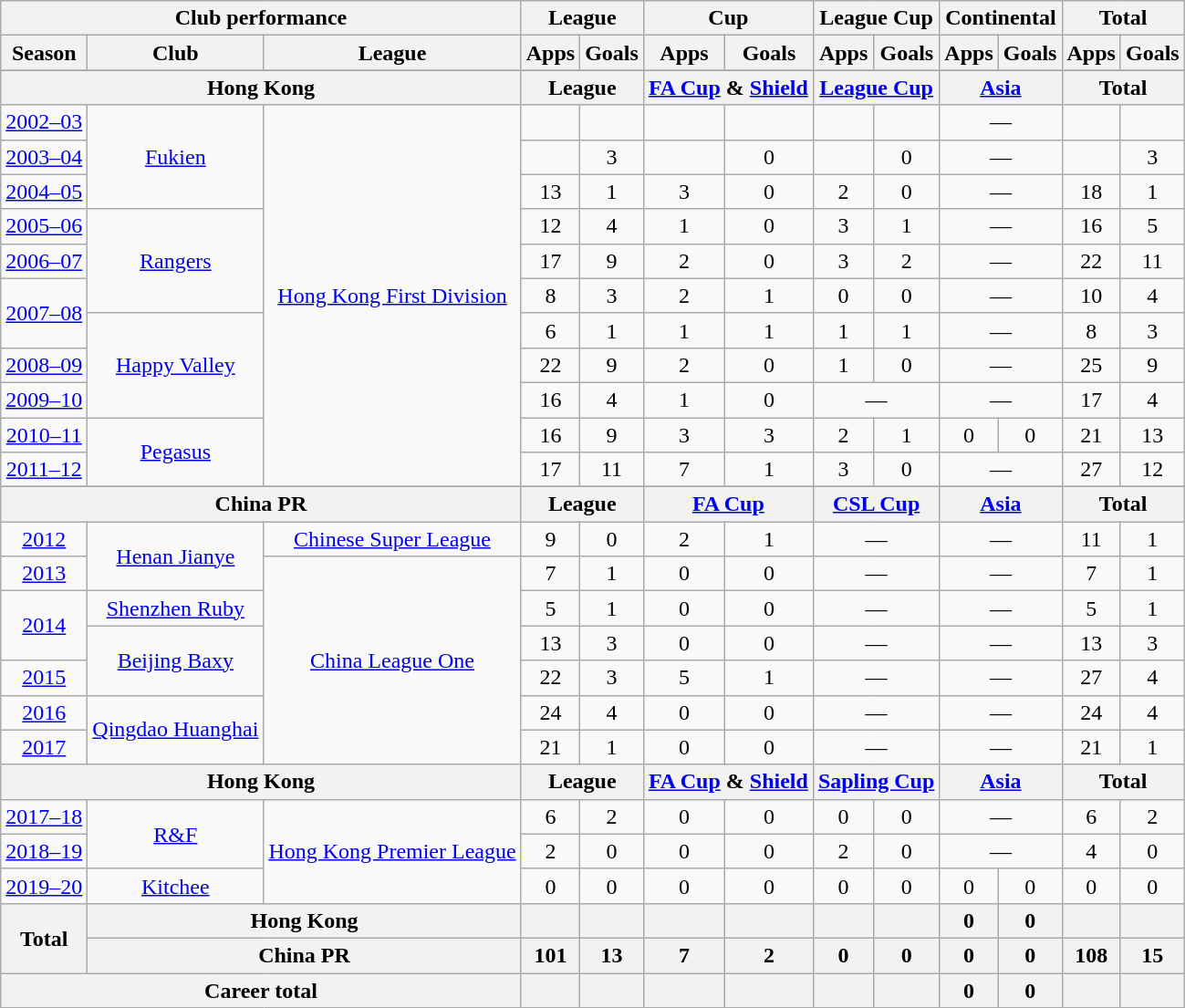<table class="wikitable" style="text-align:center">
<tr>
<th colspan=3>Club performance</th>
<th colspan=2>League</th>
<th colspan=2>Cup</th>
<th colspan=2>League Cup</th>
<th colspan=2>Continental</th>
<th colspan=2>Total</th>
</tr>
<tr>
<th>Season</th>
<th>Club</th>
<th>League</th>
<th>Apps</th>
<th>Goals</th>
<th>Apps</th>
<th>Goals</th>
<th>Apps</th>
<th>Goals</th>
<th>Apps</th>
<th>Goals</th>
<th>Apps</th>
<th>Goals</th>
</tr>
<tr>
</tr>
<tr>
<th colspan=3>Hong Kong</th>
<th colspan=2>League</th>
<th colspan=2><a href='#'>FA Cup</a> & <a href='#'>Shield</a></th>
<th colspan=2><a href='#'>League Cup</a></th>
<th colspan=2><a href='#'>Asia</a></th>
<th colspan=2>Total</th>
</tr>
<tr>
<td><a href='#'>2002–03</a></td>
<td rowspan="3"><a href='#'>Fukien</a></td>
<td rowspan="11"><a href='#'>Hong Kong First Division</a></td>
<td></td>
<td></td>
<td></td>
<td></td>
<td></td>
<td></td>
<td colspan="2">—</td>
<td></td>
<td></td>
</tr>
<tr>
<td><a href='#'>2003–04</a></td>
<td></td>
<td>3</td>
<td></td>
<td>0</td>
<td></td>
<td>0</td>
<td colspan="2">—</td>
<td></td>
<td>3</td>
</tr>
<tr>
<td><a href='#'>2004–05</a></td>
<td>13</td>
<td>1</td>
<td>3</td>
<td>0</td>
<td>2</td>
<td>0</td>
<td colspan="2">—</td>
<td>18</td>
<td>1</td>
</tr>
<tr>
<td><a href='#'>2005–06</a></td>
<td rowspan="3"><a href='#'>Rangers</a></td>
<td>12</td>
<td>4</td>
<td>1</td>
<td>0</td>
<td>3</td>
<td>1</td>
<td colspan="2">—</td>
<td>16</td>
<td>5</td>
</tr>
<tr>
<td><a href='#'>2006–07</a></td>
<td>17</td>
<td>9</td>
<td>2</td>
<td>0</td>
<td>3</td>
<td>2</td>
<td colspan="2">—</td>
<td>22</td>
<td>11</td>
</tr>
<tr>
<td rowspan="2"><a href='#'>2007–08</a></td>
<td>8</td>
<td>3</td>
<td>2</td>
<td>1</td>
<td>0</td>
<td>0</td>
<td colspan="2">—</td>
<td>10</td>
<td>4</td>
</tr>
<tr>
<td rowspan="3"><a href='#'>Happy Valley</a></td>
<td>6</td>
<td>1</td>
<td>1</td>
<td>1</td>
<td>1</td>
<td>1</td>
<td colspan="2">—</td>
<td>8</td>
<td>3</td>
</tr>
<tr>
<td><a href='#'>2008–09</a></td>
<td>22</td>
<td>9</td>
<td>2</td>
<td>0</td>
<td>1</td>
<td>0</td>
<td colspan="2">—</td>
<td>25</td>
<td>9</td>
</tr>
<tr>
<td><a href='#'>2009–10</a></td>
<td>16</td>
<td>4</td>
<td>1</td>
<td>0</td>
<td colspan="2">—</td>
<td colspan="2">—</td>
<td>17</td>
<td>4</td>
</tr>
<tr>
<td><a href='#'>2010–11</a></td>
<td rowspan="2"><a href='#'>Pegasus</a></td>
<td>16</td>
<td>9</td>
<td>3</td>
<td>3</td>
<td>2</td>
<td>1</td>
<td>0</td>
<td>0</td>
<td>21</td>
<td>13</td>
</tr>
<tr>
<td><a href='#'>2011–12</a></td>
<td>17</td>
<td>11</td>
<td>7</td>
<td>1</td>
<td>3</td>
<td>0</td>
<td colspan="2">—</td>
<td>27</td>
<td>12</td>
</tr>
<tr>
</tr>
<tr>
<th colspan=3>China PR</th>
<th colspan=2>League</th>
<th colspan=2><a href='#'>FA Cup</a></th>
<th colspan=2><a href='#'>CSL Cup</a></th>
<th colspan=2><a href='#'>Asia</a></th>
<th colspan=2>Total</th>
</tr>
<tr>
<td><a href='#'>2012</a></td>
<td rowspan="2"><a href='#'>Henan Jianye</a></td>
<td><a href='#'>Chinese Super League</a></td>
<td>9</td>
<td>0</td>
<td>2</td>
<td>1</td>
<td colspan="2">—</td>
<td colspan="2">—</td>
<td>11</td>
<td>1</td>
</tr>
<tr>
<td><a href='#'>2013</a></td>
<td rowspan="6"><a href='#'>China League One</a></td>
<td>7</td>
<td>1</td>
<td>0</td>
<td>0</td>
<td colspan="2">—</td>
<td colspan="2">—</td>
<td>7</td>
<td>1</td>
</tr>
<tr>
<td rowspan="2"><a href='#'>2014</a></td>
<td><a href='#'>Shenzhen Ruby</a></td>
<td>5</td>
<td>1</td>
<td>0</td>
<td>0</td>
<td colspan="2">—</td>
<td colspan="2">—</td>
<td>5</td>
<td>1</td>
</tr>
<tr>
<td rowspan="2"><a href='#'>Beijing Baxy</a></td>
<td>13</td>
<td>3</td>
<td>0</td>
<td>0</td>
<td colspan="2">—</td>
<td colspan="2">—</td>
<td>13</td>
<td>3</td>
</tr>
<tr>
<td><a href='#'>2015</a></td>
<td>22</td>
<td>3</td>
<td>5</td>
<td>1</td>
<td colspan="2">—</td>
<td colspan="2">—</td>
<td>27</td>
<td>4</td>
</tr>
<tr>
<td><a href='#'>2016</a></td>
<td rowspan="2"><a href='#'>Qingdao Huanghai</a></td>
<td>24</td>
<td>4</td>
<td>0</td>
<td>0</td>
<td colspan="2">—</td>
<td colspan="2">—</td>
<td>24</td>
<td>4</td>
</tr>
<tr>
<td><a href='#'>2017</a></td>
<td>21</td>
<td>1</td>
<td>0</td>
<td>0</td>
<td colspan="2">—</td>
<td colspan="2">—</td>
<td>21</td>
<td>1</td>
</tr>
<tr>
<th colspan=3>Hong Kong</th>
<th colspan=2>League</th>
<th colspan=2><a href='#'>FA Cup</a> & <a href='#'>Shield</a></th>
<th colspan=2><a href='#'>Sapling Cup</a></th>
<th colspan=2><a href='#'>Asia</a></th>
<th colspan=2>Total</th>
</tr>
<tr>
<td><a href='#'>2017–18</a></td>
<td rowspan="2"><a href='#'>R&F</a></td>
<td rowspan="3"><a href='#'>Hong Kong Premier League</a></td>
<td>6</td>
<td>2</td>
<td>0</td>
<td>0</td>
<td>0</td>
<td>0</td>
<td colspan="2">—</td>
<td>6</td>
<td>2</td>
</tr>
<tr>
<td><a href='#'>2018–19</a></td>
<td>2</td>
<td>0</td>
<td>0</td>
<td>0</td>
<td>2</td>
<td>0</td>
<td colspan="2">—</td>
<td>4</td>
<td>0</td>
</tr>
<tr>
<td><a href='#'>2019–20</a></td>
<td rowspan="1"><a href='#'>Kitchee</a></td>
<td>0</td>
<td>0</td>
<td>0</td>
<td>0</td>
<td>0</td>
<td>0</td>
<td>0</td>
<td>0</td>
<td>0</td>
<td>0</td>
</tr>
<tr>
<th rowspan=2>Total</th>
<th colspan=2>Hong Kong</th>
<th></th>
<th></th>
<th></th>
<th></th>
<th></th>
<th></th>
<th>0</th>
<th>0</th>
<th></th>
<th></th>
</tr>
<tr>
<th colspan=2>China PR</th>
<th>101</th>
<th>13</th>
<th>7</th>
<th>2</th>
<th>0</th>
<th>0</th>
<th>0</th>
<th>0</th>
<th>108</th>
<th>15</th>
</tr>
<tr>
<th colspan=3>Career total</th>
<th></th>
<th></th>
<th></th>
<th></th>
<th></th>
<th></th>
<th>0</th>
<th>0</th>
<th></th>
<th></th>
</tr>
</table>
